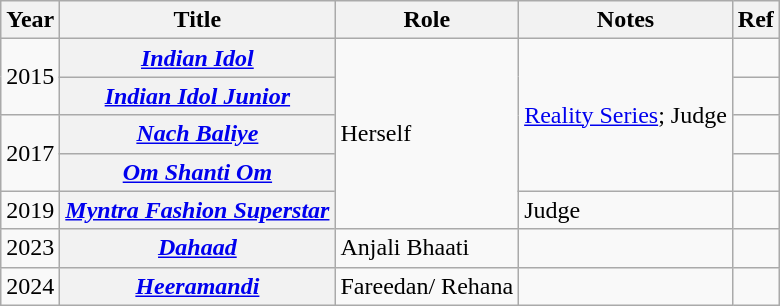<table class="wikitable sortable plainrowheaders">
<tr style="text-align:center;">
<th scope="col">Year</th>
<th scope="col">Title</th>
<th scope="col">Role</th>
<th>Notes</th>
<th class="unsortable" scope="col">Ref</th>
</tr>
<tr>
<td rowspan="2">2015</td>
<th scope="row"><em><a href='#'>Indian Idol</a></em></th>
<td rowspan="5">Herself</td>
<td rowspan="4"><a href='#'>Reality Series</a>; Judge</td>
<td></td>
</tr>
<tr>
<th scope="row"><em><a href='#'>Indian Idol Junior</a></em></th>
<td></td>
</tr>
<tr>
<td rowspan="2">2017</td>
<th scope="row"><em><a href='#'>Nach Baliye</a></em></th>
<td></td>
</tr>
<tr>
<th scope="row"><a href='#'><em>Om Shanti Om</em></a></th>
<td></td>
</tr>
<tr>
<td>2019</td>
<th scope="row"><em><a href='#'>Myntra Fashion Superstar</a></em></th>
<td>Judge</td>
<td></td>
</tr>
<tr>
<td>2023</td>
<th scope="row"><em><a href='#'>Dahaad</a></em></th>
<td>Anjali Bhaati</td>
<td></td>
<td></td>
</tr>
<tr>
<td>2024</td>
<th scope="row"><em><a href='#'>Heeramandi</a></em></th>
<td>Fareedan/ Rehana</td>
<td></td>
<td></td>
</tr>
</table>
